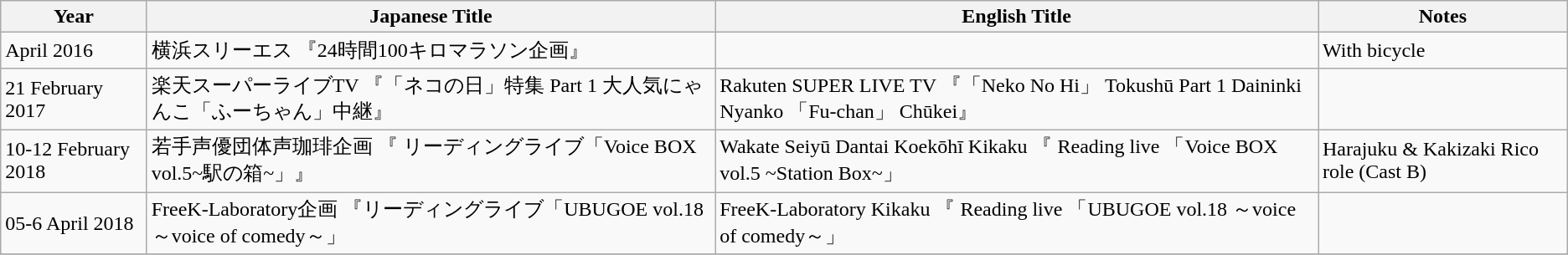<table class="wikitable sortable">
<tr>
<th>Year</th>
<th>Japanese Title</th>
<th>English Title</th>
<th>Notes</th>
</tr>
<tr>
<td>April 2016</td>
<td>横浜スリーエス 『24時間100キロマラソン企画』</td>
<td></td>
<td>With bicycle </td>
</tr>
<tr>
<td>21 February 2017</td>
<td>楽天スーパーライブTV 『「ネコの日」特集 Part 1 大人気にゃんこ「ふーちゃん」中継』</td>
<td>Rakuten SUPER LIVE TV 『「Neko No Hi」 Tokushū Part 1 Daininki Nyanko 「Fu-chan」 Chūkei』</td>
<td></td>
</tr>
<tr>
<td>10-12 February 2018</td>
<td>若手声優団体声珈琲企画 『 リーディングライブ「Voice BOX vol.5~駅の箱~」』</td>
<td>Wakate Seiyū Dantai Koekōhī Kikaku 『 Reading live 「Voice BOX vol.5 ~Station Box~」</td>
<td>Harajuku & Kakizaki Rico role (Cast B) </td>
</tr>
<tr>
<td>05-6 April 2018</td>
<td>FreeK-Laboratory企画 『リーディングライブ「UBUGOE vol.18 ～voice of comedy～」</td>
<td>FreeK-Laboratory Kikaku 『 Reading live 「UBUGOE vol.18 ～voice of comedy～」</td>
<td></td>
</tr>
<tr>
</tr>
</table>
